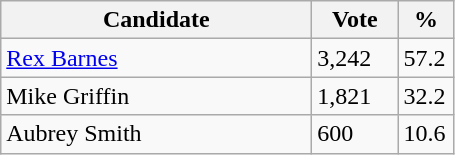<table class="wikitable">
<tr>
<th bgcolor="#DDDDFF" width="200px">Candidate</th>
<th bgcolor="#DDDDFF" width="50px">Vote</th>
<th bgcolor="#DDDDFF" width="30px">%</th>
</tr>
<tr>
<td><a href='#'>Rex Barnes</a></td>
<td>3,242</td>
<td>57.2</td>
</tr>
<tr>
<td>Mike Griffin</td>
<td>1,821</td>
<td>32.2</td>
</tr>
<tr>
<td>Aubrey Smith</td>
<td>600</td>
<td>10.6</td>
</tr>
</table>
